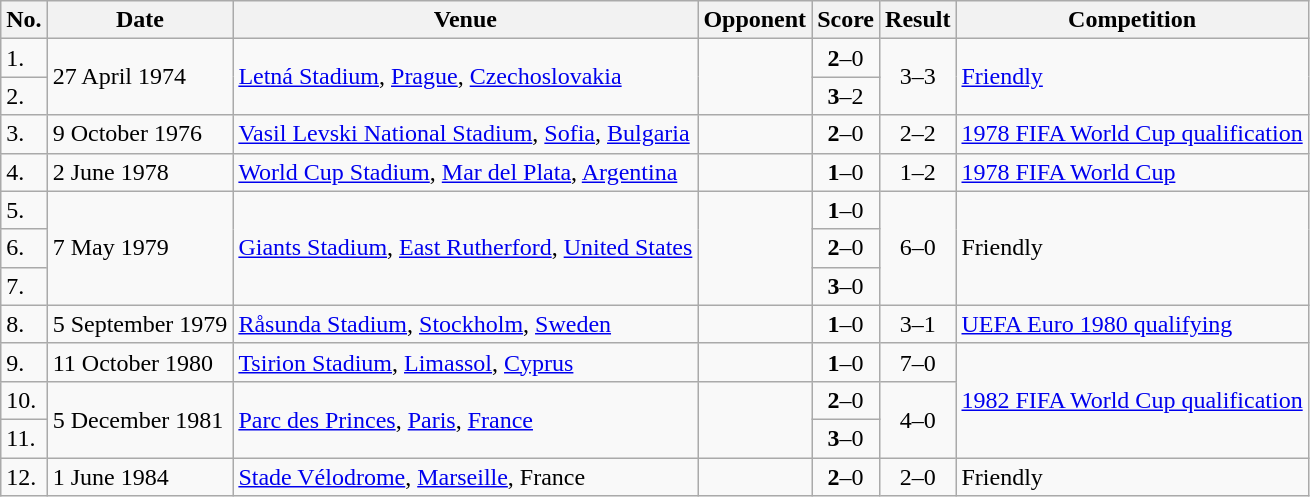<table class="wikitable">
<tr>
<th>No.</th>
<th>Date</th>
<th>Venue</th>
<th>Opponent</th>
<th>Score</th>
<th>Result</th>
<th>Competition</th>
</tr>
<tr>
<td>1.</td>
<td rowspan=2>27 April 1974</td>
<td rowspan=2><a href='#'>Letná Stadium</a>, <a href='#'>Prague</a>, <a href='#'>Czechoslovakia</a></td>
<td rowspan=2></td>
<td align=center><strong>2</strong>–0</td>
<td rowspan=2 align=center>3–3</td>
<td rowspan=2><a href='#'>Friendly</a></td>
</tr>
<tr>
<td>2.</td>
<td align=center><strong>3</strong>–2</td>
</tr>
<tr>
<td>3.</td>
<td>9 October 1976</td>
<td><a href='#'>Vasil Levski National Stadium</a>, <a href='#'>Sofia</a>, <a href='#'>Bulgaria</a></td>
<td></td>
<td align=center><strong>2</strong>–0</td>
<td align=center>2–2</td>
<td><a href='#'>1978 FIFA World Cup qualification</a></td>
</tr>
<tr>
<td>4.</td>
<td>2 June 1978</td>
<td><a href='#'>World Cup Stadium</a>, <a href='#'>Mar del Plata</a>, <a href='#'>Argentina</a></td>
<td></td>
<td align=center><strong>1</strong>–0</td>
<td align=center>1–2</td>
<td><a href='#'>1978 FIFA World Cup</a></td>
</tr>
<tr>
<td>5.</td>
<td rowspan=3>7 May 1979</td>
<td rowspan=3><a href='#'>Giants Stadium</a>, <a href='#'>East Rutherford</a>, <a href='#'>United States</a></td>
<td rowspan=3></td>
<td align=center><strong>1</strong>–0</td>
<td rowspan=3 align=center>6–0</td>
<td rowspan=3>Friendly</td>
</tr>
<tr>
<td>6.</td>
<td align=center><strong>2</strong>–0</td>
</tr>
<tr>
<td>7.</td>
<td align=center><strong>3</strong>–0</td>
</tr>
<tr>
<td>8.</td>
<td>5 September 1979</td>
<td><a href='#'>Råsunda Stadium</a>, <a href='#'>Stockholm</a>, <a href='#'>Sweden</a></td>
<td></td>
<td align=center><strong>1</strong>–0</td>
<td align=center>3–1</td>
<td><a href='#'>UEFA Euro 1980 qualifying</a></td>
</tr>
<tr>
<td>9.</td>
<td>11 October 1980</td>
<td><a href='#'>Tsirion Stadium</a>, <a href='#'>Limassol</a>, <a href='#'>Cyprus</a></td>
<td></td>
<td align=center><strong>1</strong>–0</td>
<td align=center>7–0</td>
<td rowspan=3><a href='#'>1982 FIFA World Cup qualification</a></td>
</tr>
<tr>
<td>10.</td>
<td rowspan=2>5 December 1981</td>
<td rowspan=2><a href='#'>Parc des Princes</a>, <a href='#'>Paris</a>, <a href='#'>France</a></td>
<td rowspan=2></td>
<td align=center><strong>2</strong>–0</td>
<td rowspan=2 align=center>4–0</td>
</tr>
<tr>
<td>11.</td>
<td align=center><strong>3</strong>–0</td>
</tr>
<tr>
<td>12.</td>
<td>1 June 1984</td>
<td><a href='#'>Stade Vélodrome</a>, <a href='#'>Marseille</a>, France</td>
<td></td>
<td align=center><strong>2</strong>–0</td>
<td align=center>2–0</td>
<td>Friendly</td>
</tr>
</table>
